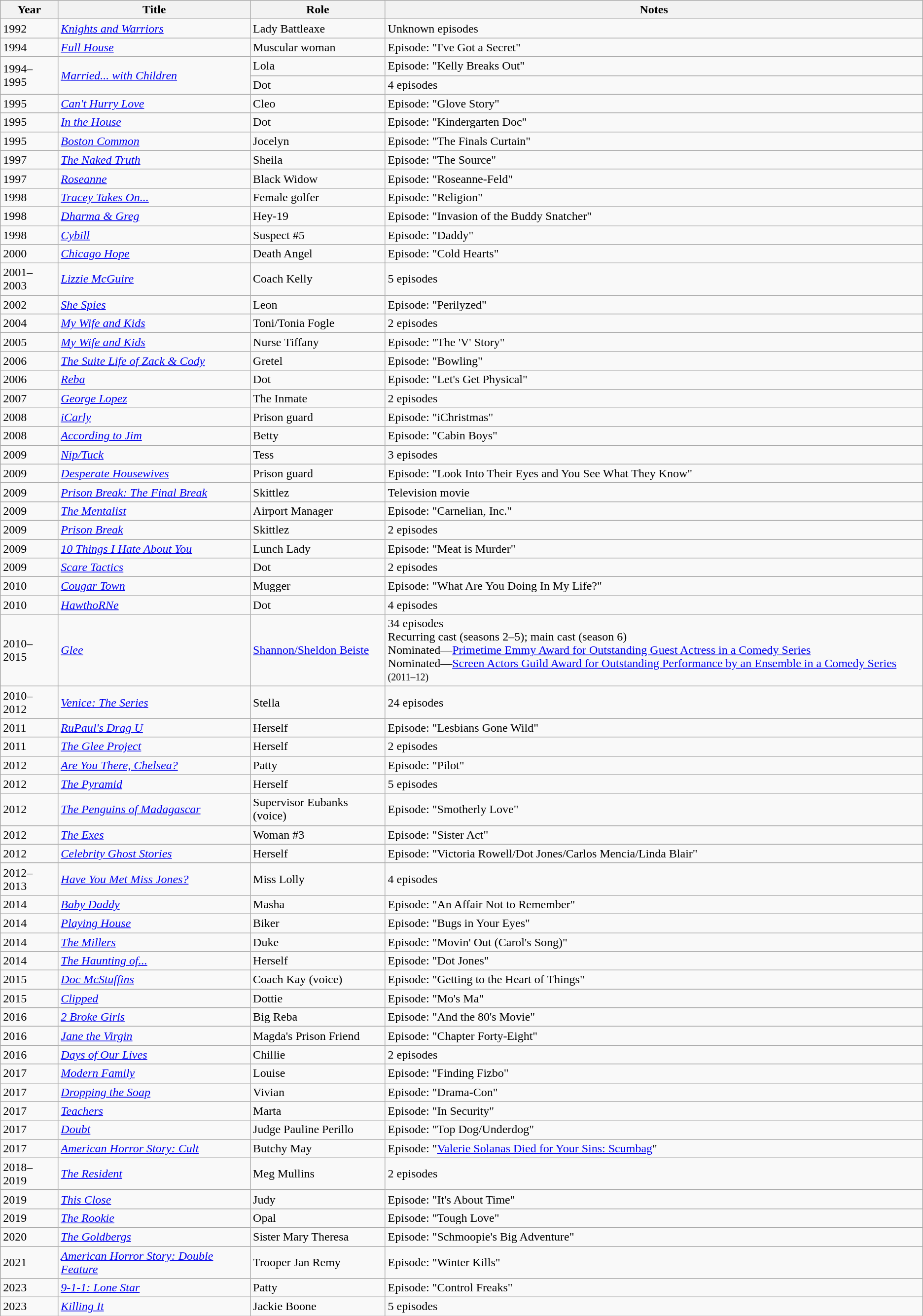<table class="wikitable sortable">
<tr>
<th>Year</th>
<th>Title</th>
<th>Role</th>
<th>Notes</th>
</tr>
<tr>
<td>1992</td>
<td><em><a href='#'>Knights and Warriors</a></em></td>
<td>Lady Battleaxe</td>
<td>Unknown episodes</td>
</tr>
<tr>
<td>1994</td>
<td><em><a href='#'>Full House</a></em></td>
<td>Muscular woman</td>
<td>Episode: "I've Got a Secret"</td>
</tr>
<tr>
<td rowspan="2">1994–1995</td>
<td rowspan="2"><em><a href='#'>Married... with Children</a></em></td>
<td>Lola</td>
<td>Episode: "Kelly Breaks Out"</td>
</tr>
<tr>
<td>Dot</td>
<td>4 episodes</td>
</tr>
<tr>
<td>1995</td>
<td><em><a href='#'>Can't Hurry Love</a></em></td>
<td>Cleo</td>
<td>Episode: "Glove Story"</td>
</tr>
<tr>
<td>1995</td>
<td><em><a href='#'>In the House</a></em></td>
<td>Dot</td>
<td>Episode: "Kindergarten Doc"</td>
</tr>
<tr>
<td>1995</td>
<td><em><a href='#'>Boston Common</a></em></td>
<td>Jocelyn</td>
<td>Episode: "The Finals Curtain"</td>
</tr>
<tr>
<td>1997</td>
<td><em><a href='#'>The Naked Truth</a></em></td>
<td>Sheila</td>
<td>Episode: "The Source"</td>
</tr>
<tr>
<td>1997</td>
<td><em><a href='#'>Roseanne</a></em></td>
<td>Black Widow</td>
<td>Episode: "Roseanne-Feld"</td>
</tr>
<tr>
<td>1998</td>
<td><em><a href='#'>Tracey Takes On...</a></em></td>
<td>Female golfer</td>
<td>Episode: "Religion"</td>
</tr>
<tr>
<td>1998</td>
<td><em><a href='#'>Dharma & Greg</a></em></td>
<td>Hey-19</td>
<td>Episode: "Invasion of the Buddy Snatcher"</td>
</tr>
<tr>
<td>1998</td>
<td><em><a href='#'>Cybill</a></em></td>
<td>Suspect #5</td>
<td>Episode: "Daddy"</td>
</tr>
<tr>
<td>2000</td>
<td><em><a href='#'>Chicago Hope</a></em></td>
<td>Death Angel</td>
<td>Episode: "Cold Hearts"</td>
</tr>
<tr>
<td>2001–2003</td>
<td><em><a href='#'>Lizzie McGuire</a></em></td>
<td>Coach Kelly</td>
<td>5 episodes</td>
</tr>
<tr>
<td>2002</td>
<td><em><a href='#'>She Spies</a></em></td>
<td>Leon</td>
<td>Episode: "Perilyzed"</td>
</tr>
<tr>
<td>2004</td>
<td><em><a href='#'>My Wife and Kids</a></em></td>
<td>Toni/Tonia Fogle</td>
<td>2 episodes</td>
</tr>
<tr>
<td>2005</td>
<td><em><a href='#'>My Wife and Kids</a></em></td>
<td>Nurse Tiffany</td>
<td>Episode: "The 'V' Story"</td>
</tr>
<tr>
<td>2006</td>
<td><em><a href='#'>The Suite Life of Zack & Cody</a></em></td>
<td>Gretel</td>
<td>Episode: "Bowling"</td>
</tr>
<tr>
<td>2006</td>
<td><em><a href='#'>Reba</a></em></td>
<td>Dot</td>
<td>Episode: "Let's Get Physical"</td>
</tr>
<tr>
<td>2007</td>
<td><em><a href='#'>George Lopez</a></em></td>
<td>The Inmate</td>
<td>2 episodes</td>
</tr>
<tr>
<td>2008</td>
<td><em><a href='#'>iCarly</a></em></td>
<td>Prison guard</td>
<td>Episode: "iChristmas"</td>
</tr>
<tr>
<td>2008</td>
<td><em><a href='#'>According to Jim</a></em></td>
<td>Betty</td>
<td>Episode: "Cabin Boys"</td>
</tr>
<tr>
<td>2009</td>
<td><em><a href='#'>Nip/Tuck</a></em></td>
<td>Tess</td>
<td>3 episodes</td>
</tr>
<tr>
<td>2009</td>
<td><em><a href='#'>Desperate Housewives</a></em></td>
<td>Prison guard</td>
<td>Episode: "Look Into Their Eyes and You See What They Know"</td>
</tr>
<tr>
<td>2009</td>
<td><em><a href='#'>Prison Break: The Final Break</a></em></td>
<td>Skittlez</td>
<td>Television movie</td>
</tr>
<tr>
<td>2009</td>
<td><em><a href='#'>The Mentalist</a></em></td>
<td>Airport Manager</td>
<td>Episode: "Carnelian, Inc."</td>
</tr>
<tr>
<td>2009</td>
<td><em><a href='#'>Prison Break</a></em></td>
<td>Skittlez</td>
<td>2 episodes</td>
</tr>
<tr>
<td>2009</td>
<td><em><a href='#'>10 Things I Hate About You</a></em></td>
<td>Lunch Lady</td>
<td>Episode: "Meat is Murder"</td>
</tr>
<tr>
<td>2009</td>
<td><em><a href='#'>Scare Tactics</a></em></td>
<td>Dot</td>
<td>2 episodes</td>
</tr>
<tr>
<td>2010</td>
<td><em><a href='#'>Cougar Town</a></em></td>
<td>Mugger</td>
<td>Episode: "What Are You Doing In My Life?"</td>
</tr>
<tr>
<td>2010</td>
<td><em><a href='#'>HawthoRNe</a></em></td>
<td>Dot</td>
<td>4 episodes</td>
</tr>
<tr>
<td>2010–2015</td>
<td><em><a href='#'>Glee</a></em></td>
<td><a href='#'>Shannon/Sheldon Beiste</a></td>
<td>34 episodes<br>Recurring cast (seasons 2–5); main cast (season 6)<br>Nominated—<a href='#'>Primetime Emmy Award for Outstanding Guest Actress in a Comedy Series</a> <small></small><br>Nominated—<a href='#'>Screen Actors Guild Award for Outstanding Performance by an Ensemble in a Comedy Series</a> <small>(2011–12)</small></td>
</tr>
<tr>
<td>2010–2012</td>
<td><em><a href='#'>Venice: The Series</a></em></td>
<td>Stella</td>
<td>24 episodes</td>
</tr>
<tr>
<td>2011</td>
<td><em><a href='#'>RuPaul's Drag U</a></em></td>
<td>Herself</td>
<td>Episode: "Lesbians Gone Wild"</td>
</tr>
<tr>
<td>2011</td>
<td><em><a href='#'>The Glee Project</a></em></td>
<td>Herself</td>
<td>2 episodes</td>
</tr>
<tr>
<td>2012</td>
<td><em><a href='#'>Are You There, Chelsea?</a></em></td>
<td>Patty</td>
<td>Episode: "Pilot"</td>
</tr>
<tr>
<td>2012</td>
<td><em><a href='#'>The Pyramid</a></em></td>
<td>Herself</td>
<td>5 episodes</td>
</tr>
<tr>
<td>2012</td>
<td><em><a href='#'>The Penguins of Madagascar</a></em></td>
<td>Supervisor Eubanks (voice)</td>
<td>Episode: "Smotherly Love"</td>
</tr>
<tr>
<td>2012</td>
<td><em><a href='#'>The Exes</a></em></td>
<td>Woman #3</td>
<td>Episode: "Sister Act"</td>
</tr>
<tr>
<td>2012</td>
<td><em><a href='#'>Celebrity Ghost Stories</a></em></td>
<td>Herself</td>
<td>Episode: "Victoria Rowell/Dot Jones/Carlos Mencia/Linda Blair"</td>
</tr>
<tr>
<td>2012–2013</td>
<td><em><a href='#'>Have You Met Miss Jones?</a></em></td>
<td>Miss Lolly</td>
<td>4 episodes</td>
</tr>
<tr>
<td>2014</td>
<td><em><a href='#'>Baby Daddy</a></em></td>
<td>Masha</td>
<td>Episode: "An Affair Not to Remember"</td>
</tr>
<tr>
<td>2014</td>
<td><em><a href='#'>Playing House</a></em></td>
<td>Biker</td>
<td>Episode: "Bugs in Your Eyes"</td>
</tr>
<tr>
<td>2014</td>
<td><em><a href='#'>The Millers</a></em></td>
<td>Duke</td>
<td>Episode: "Movin' Out (Carol's Song)"</td>
</tr>
<tr>
<td>2014</td>
<td><em><a href='#'>The Haunting of...</a></em></td>
<td>Herself</td>
<td>Episode: "Dot Jones"</td>
</tr>
<tr>
<td>2015</td>
<td><em><a href='#'>Doc McStuffins</a></em></td>
<td>Coach Kay (voice)</td>
<td>Episode: "Getting to the Heart of Things"</td>
</tr>
<tr>
<td>2015</td>
<td><em><a href='#'>Clipped</a></em></td>
<td>Dottie</td>
<td>Episode: "Mo's Ma"</td>
</tr>
<tr>
<td>2016</td>
<td><em><a href='#'>2 Broke Girls</a></em></td>
<td>Big Reba</td>
<td>Episode: "And the 80's Movie"</td>
</tr>
<tr>
<td>2016</td>
<td><em><a href='#'>Jane the Virgin</a></em></td>
<td>Magda's Prison Friend</td>
<td>Episode: "Chapter Forty-Eight"</td>
</tr>
<tr>
<td>2016</td>
<td><em><a href='#'>Days of Our Lives</a></em></td>
<td>Chillie</td>
<td>2 episodes</td>
</tr>
<tr>
<td>2017</td>
<td><em><a href='#'>Modern Family</a></em></td>
<td>Louise</td>
<td>Episode: "Finding Fizbo"</td>
</tr>
<tr>
<td>2017</td>
<td><em><a href='#'>Dropping the Soap</a></em></td>
<td>Vivian</td>
<td>Episode: "Drama-Con"</td>
</tr>
<tr>
<td>2017</td>
<td><em><a href='#'>Teachers</a></em></td>
<td>Marta</td>
<td>Episode: "In Security"</td>
</tr>
<tr>
<td>2017</td>
<td><em><a href='#'>Doubt</a></em></td>
<td>Judge Pauline Perillo</td>
<td>Episode: "Top Dog/Underdog"</td>
</tr>
<tr>
<td>2017</td>
<td><em><a href='#'>American Horror Story: Cult</a></em></td>
<td>Butchy May</td>
<td>Episode: "<a href='#'>Valerie Solanas Died for Your Sins: Scumbag</a>"</td>
</tr>
<tr>
<td>2018–2019</td>
<td><em><a href='#'>The Resident</a></em></td>
<td>Meg Mullins</td>
<td>2 episodes</td>
</tr>
<tr>
<td>2019</td>
<td><em><a href='#'>This Close</a></em></td>
<td>Judy</td>
<td>Episode: "It's About Time"</td>
</tr>
<tr>
<td>2019</td>
<td><em><a href='#'>The Rookie</a></em></td>
<td>Opal</td>
<td>Episode: "Tough Love"</td>
</tr>
<tr>
<td>2020</td>
<td><em><a href='#'>The Goldbergs</a></em></td>
<td>Sister Mary Theresa</td>
<td>Episode: "Schmoopie's Big Adventure"</td>
</tr>
<tr>
<td>2021</td>
<td><em><a href='#'>American Horror Story: Double Feature</a></em></td>
<td>Trooper Jan Remy</td>
<td>Episode: "Winter Kills"</td>
</tr>
<tr>
<td>2023</td>
<td><em><a href='#'>9-1-1: Lone Star</a></em></td>
<td>Patty</td>
<td>Episode: "Control Freaks"</td>
</tr>
<tr>
<td>2023</td>
<td><em><a href='#'>Killing It</a></em></td>
<td>Jackie Boone</td>
<td>5 episodes</td>
</tr>
</table>
